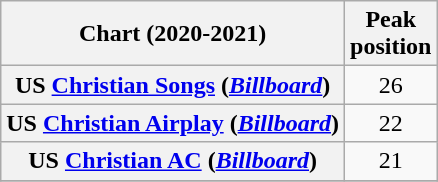<table class="wikitable sortable plainrowheaders" style="text-align:center">
<tr>
<th scope="col">Chart (2020-2021)</th>
<th scope="col">Peak<br> position</th>
</tr>
<tr>
<th scope="row">US <a href='#'>Christian Songs</a> (<a href='#'><em>Billboard</em></a>)</th>
<td>26</td>
</tr>
<tr>
<th scope="row">US <a href='#'>Christian Airplay</a> (<a href='#'><em>Billboard</em></a>)</th>
<td>22</td>
</tr>
<tr>
<th scope="row">US <a href='#'>Christian AC</a> (<em><a href='#'>Billboard</a></em>)</th>
<td>21</td>
</tr>
<tr>
</tr>
</table>
